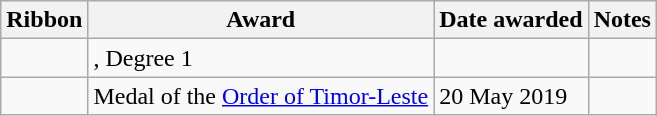<table class="wikitable">
<tr>
<th>Ribbon</th>
<th>Award</th>
<th>Date awarded</th>
<th>Notes</th>
</tr>
<tr>
<td></td>
<td>, Degree 1</td>
<td></td>
<td></td>
</tr>
<tr>
<td></td>
<td>Medal of the <a href='#'>Order of Timor-Leste</a></td>
<td>20 May 2019</td>
<td></td>
</tr>
</table>
